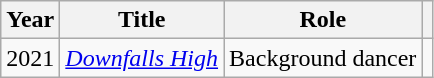<table class="wikitable sortable">
<tr>
<th>Year</th>
<th>Title</th>
<th>Role</th>
<th></th>
</tr>
<tr>
<td>2021</td>
<td><em><a href='#'>Downfalls High</a></em></td>
<td>Background dancer</td>
<td align="center"></td>
</tr>
</table>
